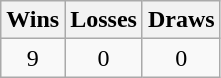<table class="wikitable">
<tr>
<th>Wins</th>
<th>Losses</th>
<th>Draws</th>
</tr>
<tr>
<td align="center">9</td>
<td align="center">0</td>
<td align="center">0</td>
</tr>
</table>
